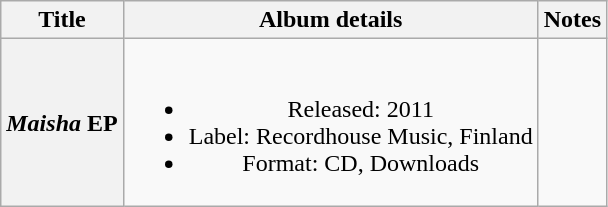<table class="wikitable plainrowheaders" style="text-align:center;">
<tr>
<th scope="col">Title</th>
<th scope="col">Album details</th>
<th scope="col">Notes</th>
</tr>
<tr>
<th scope="row"><em>Maisha</em> EP</th>
<td><br><ul><li>Released: 2011</li><li>Label: Recordhouse Music, Finland</li><li>Format: CD, Downloads</li></ul></td>
<td><br></td>
</tr>
</table>
